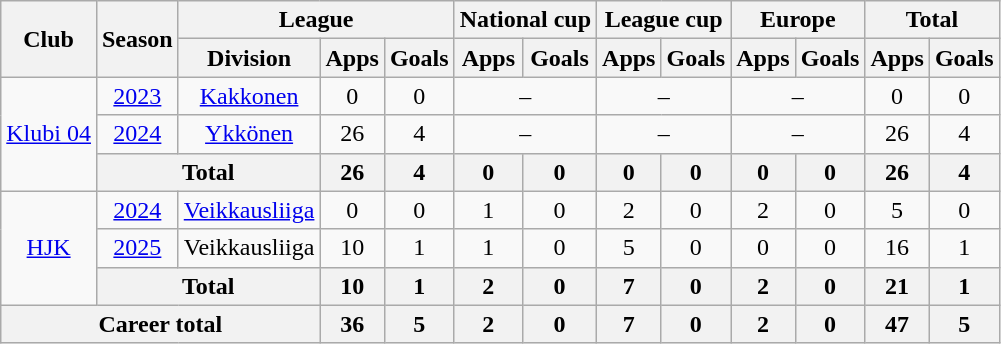<table class="wikitable" style="text-align:center">
<tr>
<th rowspan="2">Club</th>
<th rowspan="2">Season</th>
<th colspan="3">League</th>
<th colspan="2">National cup</th>
<th colspan="2">League cup</th>
<th colspan="2">Europe</th>
<th colspan="2">Total</th>
</tr>
<tr>
<th>Division</th>
<th>Apps</th>
<th>Goals</th>
<th>Apps</th>
<th>Goals</th>
<th>Apps</th>
<th>Goals</th>
<th>Apps</th>
<th>Goals</th>
<th>Apps</th>
<th>Goals</th>
</tr>
<tr>
<td rowspan=3><a href='#'>Klubi 04</a></td>
<td><a href='#'>2023</a></td>
<td><a href='#'>Kakkonen</a></td>
<td>0</td>
<td>0</td>
<td colspan=2>–</td>
<td colspan=2>–</td>
<td colspan=2>–</td>
<td>0</td>
<td>0</td>
</tr>
<tr>
<td><a href='#'>2024</a></td>
<td><a href='#'>Ykkönen</a></td>
<td>26</td>
<td>4</td>
<td colspan=2>–</td>
<td colspan=2>–</td>
<td colspan=2>–</td>
<td>26</td>
<td>4</td>
</tr>
<tr>
<th colspan=2>Total</th>
<th>26</th>
<th>4</th>
<th>0</th>
<th>0</th>
<th>0</th>
<th>0</th>
<th>0</th>
<th>0</th>
<th>26</th>
<th>4</th>
</tr>
<tr>
<td rowspan=3><a href='#'>HJK</a></td>
<td><a href='#'>2024</a></td>
<td><a href='#'>Veikkausliiga</a></td>
<td>0</td>
<td>0</td>
<td>1</td>
<td>0</td>
<td>2</td>
<td>0</td>
<td>2</td>
<td>0</td>
<td>5</td>
<td>0</td>
</tr>
<tr>
<td><a href='#'>2025</a></td>
<td>Veikkausliiga</td>
<td>10</td>
<td>1</td>
<td>1</td>
<td>0</td>
<td>5</td>
<td>0</td>
<td>0</td>
<td>0</td>
<td>16</td>
<td>1</td>
</tr>
<tr>
<th colspan=2>Total</th>
<th>10</th>
<th>1</th>
<th>2</th>
<th>0</th>
<th>7</th>
<th>0</th>
<th>2</th>
<th>0</th>
<th>21</th>
<th>1</th>
</tr>
<tr>
<th colspan="3">Career total</th>
<th>36</th>
<th>5</th>
<th>2</th>
<th>0</th>
<th>7</th>
<th>0</th>
<th>2</th>
<th>0</th>
<th>47</th>
<th>5</th>
</tr>
</table>
